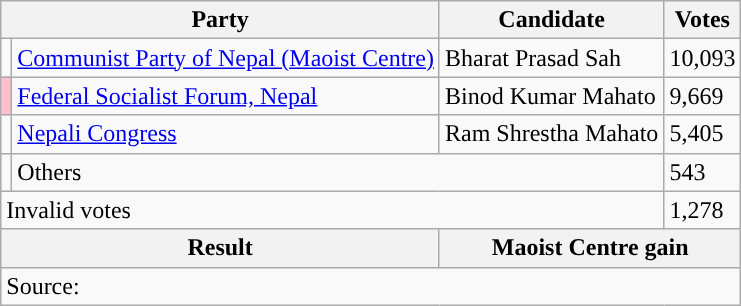<table class="wikitable">
<tr>
<th colspan="2">Party</th>
<th>Candidate</th>
<th>Votes</th>
</tr>
<tr>
<td style="background-color:"></td>
<td><a href='#'>Communist Party of Nepal (Maoist Centre)</a></td>
<td>Bharat Prasad Sah</td>
<td>10,093</td>
</tr>
<tr>
<td style="background-color:pink"></td>
<td><a href='#'>Federal Socialist Forum, Nepal</a></td>
<td>Binod Kumar Mahato</td>
<td>9,669</td>
</tr>
<tr>
<td style="background-color:"></td>
<td><a href='#'>Nepali Congress</a></td>
<td>Ram Shrestha Mahato</td>
<td>5,405</td>
</tr>
<tr>
<td></td>
<td colspan="2">Others</td>
<td>543</td>
</tr>
<tr>
<td colspan="3">Invalid votes</td>
<td>1,278</td>
</tr>
<tr>
<th colspan="2">Result</th>
<th colspan="2">Maoist Centre gain</th>
</tr>
<tr>
<td colspan="4">Source: </td>
</tr>
</table>
